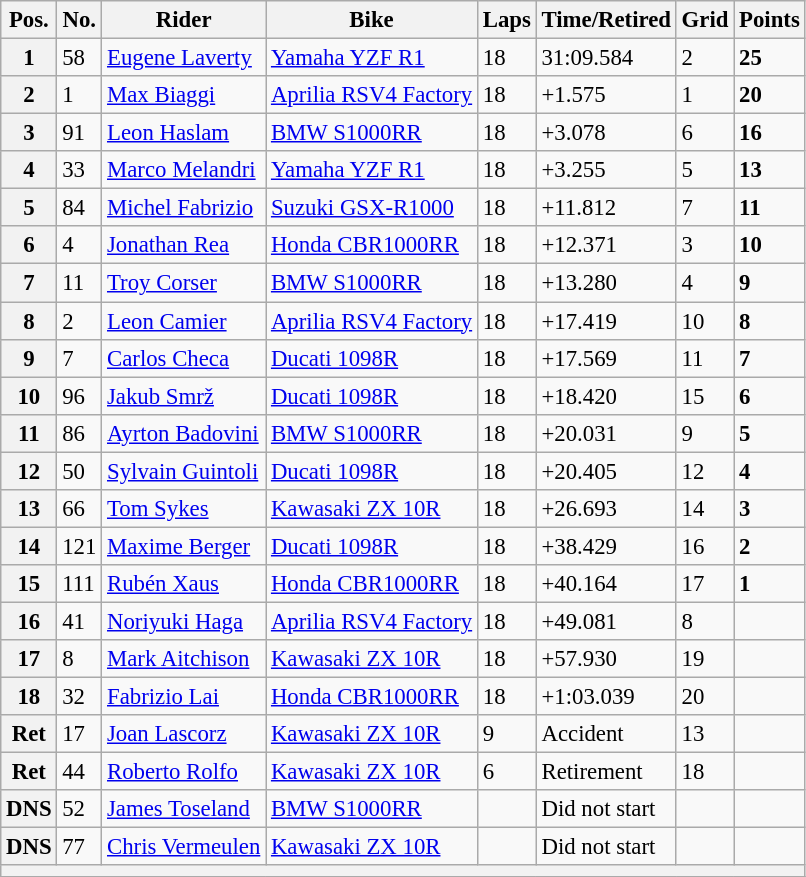<table class="wikitable" style="font-size: 95%;">
<tr>
<th>Pos.</th>
<th>No.</th>
<th>Rider</th>
<th>Bike</th>
<th>Laps</th>
<th>Time/Retired</th>
<th>Grid</th>
<th>Points</th>
</tr>
<tr>
<th>1</th>
<td>58</td>
<td> <a href='#'>Eugene Laverty</a></td>
<td><a href='#'>Yamaha YZF R1</a></td>
<td>18</td>
<td>31:09.584</td>
<td>2</td>
<td><strong>25</strong></td>
</tr>
<tr>
<th>2</th>
<td>1</td>
<td> <a href='#'>Max Biaggi</a></td>
<td><a href='#'>Aprilia RSV4 Factory</a></td>
<td>18</td>
<td>+1.575</td>
<td>1</td>
<td><strong>20</strong></td>
</tr>
<tr>
<th>3</th>
<td>91</td>
<td> <a href='#'>Leon Haslam</a></td>
<td><a href='#'>BMW S1000RR</a></td>
<td>18</td>
<td>+3.078</td>
<td>6</td>
<td><strong>16</strong></td>
</tr>
<tr>
<th>4</th>
<td>33</td>
<td> <a href='#'>Marco Melandri</a></td>
<td><a href='#'>Yamaha YZF R1</a></td>
<td>18</td>
<td>+3.255</td>
<td>5</td>
<td><strong>13</strong></td>
</tr>
<tr>
<th>5</th>
<td>84</td>
<td> <a href='#'>Michel Fabrizio</a></td>
<td><a href='#'>Suzuki GSX-R1000</a></td>
<td>18</td>
<td>+11.812</td>
<td>7</td>
<td><strong>11</strong></td>
</tr>
<tr>
<th>6</th>
<td>4</td>
<td> <a href='#'>Jonathan Rea</a></td>
<td><a href='#'>Honda CBR1000RR</a></td>
<td>18</td>
<td>+12.371</td>
<td>3</td>
<td><strong>10</strong></td>
</tr>
<tr>
<th>7</th>
<td>11</td>
<td> <a href='#'>Troy Corser</a></td>
<td><a href='#'>BMW S1000RR</a></td>
<td>18</td>
<td>+13.280</td>
<td>4</td>
<td><strong>9</strong></td>
</tr>
<tr>
<th>8</th>
<td>2</td>
<td> <a href='#'>Leon Camier</a></td>
<td><a href='#'>Aprilia RSV4 Factory</a></td>
<td>18</td>
<td>+17.419</td>
<td>10</td>
<td><strong>8</strong></td>
</tr>
<tr>
<th>9</th>
<td>7</td>
<td> <a href='#'>Carlos Checa</a></td>
<td><a href='#'>Ducati 1098R</a></td>
<td>18</td>
<td>+17.569</td>
<td>11</td>
<td><strong>7</strong></td>
</tr>
<tr>
<th>10</th>
<td>96</td>
<td> <a href='#'>Jakub Smrž</a></td>
<td><a href='#'>Ducati 1098R</a></td>
<td>18</td>
<td>+18.420</td>
<td>15</td>
<td><strong>6</strong></td>
</tr>
<tr>
<th>11</th>
<td>86</td>
<td> <a href='#'>Ayrton Badovini</a></td>
<td><a href='#'>BMW S1000RR</a></td>
<td>18</td>
<td>+20.031</td>
<td>9</td>
<td><strong>5</strong></td>
</tr>
<tr>
<th>12</th>
<td>50</td>
<td> <a href='#'>Sylvain Guintoli</a></td>
<td><a href='#'>Ducati 1098R</a></td>
<td>18</td>
<td>+20.405</td>
<td>12</td>
<td><strong>4</strong></td>
</tr>
<tr>
<th>13</th>
<td>66</td>
<td> <a href='#'>Tom Sykes</a></td>
<td><a href='#'>Kawasaki ZX 10R</a></td>
<td>18</td>
<td>+26.693</td>
<td>14</td>
<td><strong>3</strong></td>
</tr>
<tr>
<th>14</th>
<td>121</td>
<td> <a href='#'>Maxime Berger</a></td>
<td><a href='#'>Ducati 1098R</a></td>
<td>18</td>
<td>+38.429</td>
<td>16</td>
<td><strong>2</strong></td>
</tr>
<tr>
<th>15</th>
<td>111</td>
<td> <a href='#'>Rubén Xaus</a></td>
<td><a href='#'>Honda CBR1000RR</a></td>
<td>18</td>
<td>+40.164</td>
<td>17</td>
<td><strong>1</strong></td>
</tr>
<tr>
<th>16</th>
<td>41</td>
<td> <a href='#'>Noriyuki Haga</a></td>
<td><a href='#'>Aprilia RSV4 Factory</a></td>
<td>18</td>
<td>+49.081</td>
<td>8</td>
<td></td>
</tr>
<tr>
<th>17</th>
<td>8</td>
<td> <a href='#'>Mark Aitchison</a></td>
<td><a href='#'>Kawasaki ZX 10R</a></td>
<td>18</td>
<td>+57.930</td>
<td>19</td>
<td></td>
</tr>
<tr>
<th>18</th>
<td>32</td>
<td> <a href='#'>Fabrizio Lai</a></td>
<td><a href='#'>Honda CBR1000RR</a></td>
<td>18</td>
<td>+1:03.039</td>
<td>20</td>
<td></td>
</tr>
<tr>
<th>Ret</th>
<td>17</td>
<td> <a href='#'>Joan Lascorz</a></td>
<td><a href='#'>Kawasaki ZX 10R</a></td>
<td>9</td>
<td>Accident</td>
<td>13</td>
<td></td>
</tr>
<tr>
<th>Ret</th>
<td>44</td>
<td> <a href='#'>Roberto Rolfo</a></td>
<td><a href='#'>Kawasaki ZX 10R</a></td>
<td>6</td>
<td>Retirement</td>
<td>18</td>
<td></td>
</tr>
<tr>
<th>DNS</th>
<td>52</td>
<td> <a href='#'>James Toseland</a></td>
<td><a href='#'>BMW S1000RR</a></td>
<td></td>
<td>Did not start</td>
<td></td>
<td></td>
</tr>
<tr>
<th>DNS</th>
<td>77</td>
<td> <a href='#'>Chris Vermeulen</a></td>
<td><a href='#'>Kawasaki ZX 10R</a></td>
<td></td>
<td>Did not start</td>
<td></td>
<td></td>
</tr>
<tr>
<th colspan=8></th>
</tr>
<tr>
</tr>
</table>
